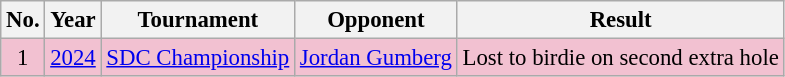<table class="wikitable" style="font-size:95%;">
<tr>
<th>No.</th>
<th>Year</th>
<th>Tournament</th>
<th>Opponent</th>
<th>Result</th>
</tr>
<tr style="background:#F2C1D1;">
<td align=center>1</td>
<td><a href='#'>2024</a></td>
<td><a href='#'>SDC Championship</a></td>
<td> <a href='#'>Jordan Gumberg</a></td>
<td>Lost to birdie on second extra hole</td>
</tr>
</table>
